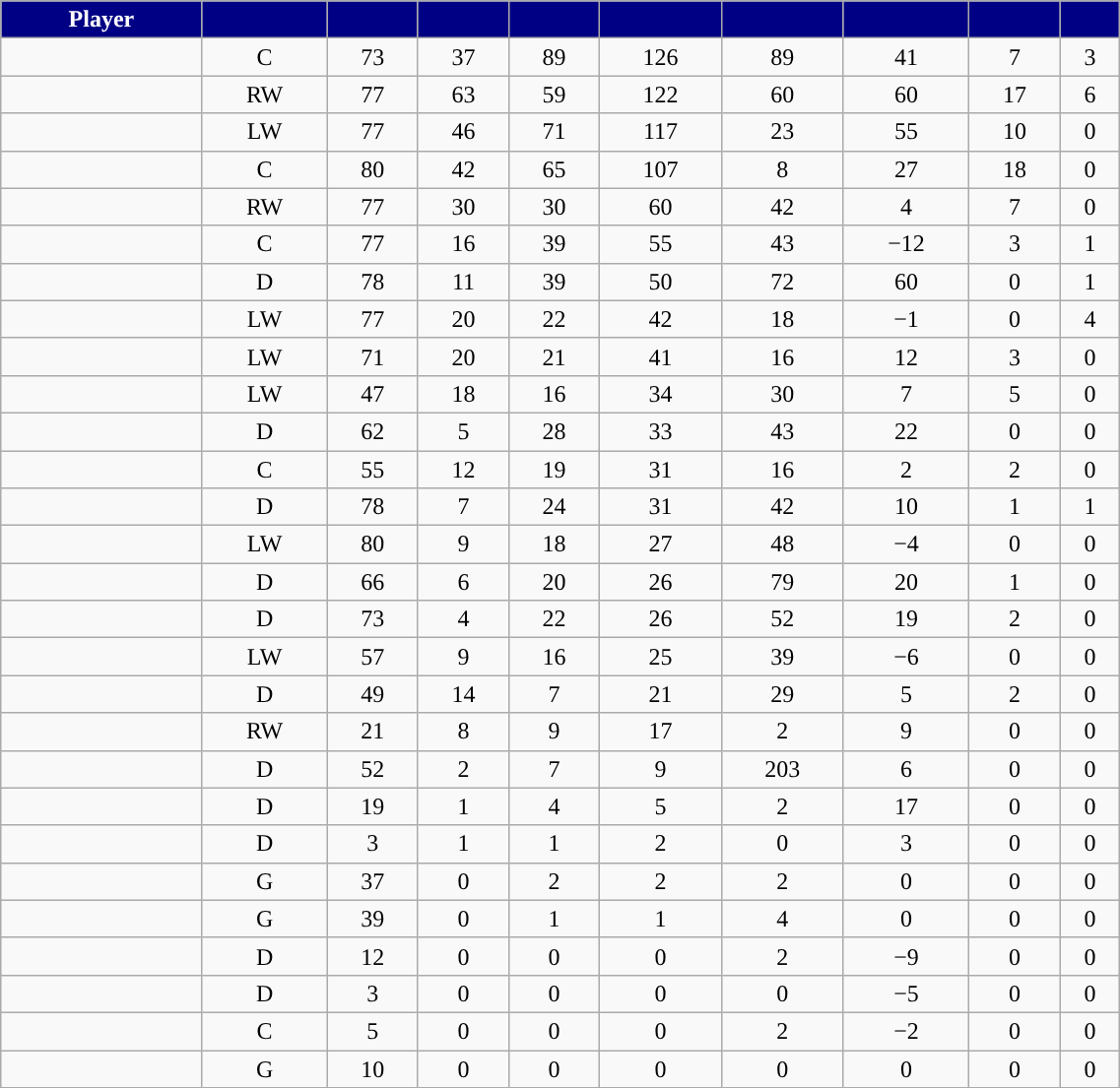<table class="wikitable sortable" style="width:60%; text-align:center;">
<tr align=center>
<th style="color:white; background:#000084; ">Player</th>
<th style="color:white; background:#000084; "></th>
<th style="color:white; background:#000084; "></th>
<th style="color:white; background:#000084; "></th>
<th style="color:white; background:#000084; "></th>
<th style="color:white; background:#000084; "></th>
<th style="color:white; background:#000084; "></th>
<th style="color:white; background:#000084; "></th>
<th style="color:white; background:#000084; "></th>
<th style="color:white; background:#000084; "></th>
</tr>
<tr>
<td align="right"></td>
<td>C</td>
<td>73</td>
<td>37</td>
<td>89</td>
<td>126</td>
<td>89</td>
<td>41</td>
<td>7</td>
<td>3</td>
</tr>
<tr align="center">
<td align="right"></td>
<td>RW</td>
<td>77</td>
<td>63</td>
<td>59</td>
<td>122</td>
<td>60</td>
<td>60</td>
<td>17</td>
<td>6</td>
</tr>
<tr align="center">
<td align="right"></td>
<td>LW</td>
<td>77</td>
<td>46</td>
<td>71</td>
<td>117</td>
<td>23</td>
<td>55</td>
<td>10</td>
<td>0</td>
</tr>
<tr align="center">
<td align="right"></td>
<td>C</td>
<td>80</td>
<td>42</td>
<td>65</td>
<td>107</td>
<td>8</td>
<td>27</td>
<td>18</td>
<td>0</td>
</tr>
<tr align="center">
<td align="right"></td>
<td>RW</td>
<td>77</td>
<td>30</td>
<td>30</td>
<td>60</td>
<td>42</td>
<td>4</td>
<td>7</td>
<td>0</td>
</tr>
<tr align="center">
<td align="right"></td>
<td>C</td>
<td>77</td>
<td>16</td>
<td>39</td>
<td>55</td>
<td>43</td>
<td>−12</td>
<td>3</td>
<td>1</td>
</tr>
<tr align="center">
<td align="right"></td>
<td>D</td>
<td>78</td>
<td>11</td>
<td>39</td>
<td>50</td>
<td>72</td>
<td>60</td>
<td>0</td>
<td>1</td>
</tr>
<tr align="center">
<td align="right"></td>
<td>LW</td>
<td>77</td>
<td>20</td>
<td>22</td>
<td>42</td>
<td>18</td>
<td>−1</td>
<td>0</td>
<td>4</td>
</tr>
<tr align="center">
<td align="right"></td>
<td>LW</td>
<td>71</td>
<td>20</td>
<td>21</td>
<td>41</td>
<td>16</td>
<td>12</td>
<td>3</td>
<td>0</td>
</tr>
<tr align="center">
<td align="right"></td>
<td>LW</td>
<td>47</td>
<td>18</td>
<td>16</td>
<td>34</td>
<td>30</td>
<td>7</td>
<td>5</td>
<td>0</td>
</tr>
<tr align="center">
<td align="right"></td>
<td>D</td>
<td>62</td>
<td>5</td>
<td>28</td>
<td>33</td>
<td>43</td>
<td>22</td>
<td>0</td>
<td>0</td>
</tr>
<tr align="center">
<td align="right"></td>
<td>C</td>
<td>55</td>
<td>12</td>
<td>19</td>
<td>31</td>
<td>16</td>
<td>2</td>
<td>2</td>
<td>0</td>
</tr>
<tr align="center">
<td align="right"></td>
<td>D</td>
<td>78</td>
<td>7</td>
<td>24</td>
<td>31</td>
<td>42</td>
<td>10</td>
<td>1</td>
<td>1</td>
</tr>
<tr align="center">
<td align="right"></td>
<td>LW</td>
<td>80</td>
<td>9</td>
<td>18</td>
<td>27</td>
<td>48</td>
<td>−4</td>
<td>0</td>
<td>0</td>
</tr>
<tr align="center">
<td align="right"></td>
<td>D</td>
<td>66</td>
<td>6</td>
<td>20</td>
<td>26</td>
<td>79</td>
<td>20</td>
<td>1</td>
<td>0</td>
</tr>
<tr align="center">
<td align="right"></td>
<td>D</td>
<td>73</td>
<td>4</td>
<td>22</td>
<td>26</td>
<td>52</td>
<td>19</td>
<td>2</td>
<td>0</td>
</tr>
<tr align="center">
<td align="right"></td>
<td>LW</td>
<td>57</td>
<td>9</td>
<td>16</td>
<td>25</td>
<td>39</td>
<td>−6</td>
<td>0</td>
<td>0</td>
</tr>
<tr align="center">
<td align="right"></td>
<td>D</td>
<td>49</td>
<td>14</td>
<td>7</td>
<td>21</td>
<td>29</td>
<td>5</td>
<td>2</td>
<td>0</td>
</tr>
<tr align="center">
<td align="right"></td>
<td>RW</td>
<td>21</td>
<td>8</td>
<td>9</td>
<td>17</td>
<td>2</td>
<td>9</td>
<td>0</td>
<td>0</td>
</tr>
<tr align="center">
<td align="right"></td>
<td>D</td>
<td>52</td>
<td>2</td>
<td>7</td>
<td>9</td>
<td>203</td>
<td>6</td>
<td>0</td>
<td>0</td>
</tr>
<tr align="center">
<td align="right"></td>
<td>D</td>
<td>19</td>
<td>1</td>
<td>4</td>
<td>5</td>
<td>2</td>
<td>17</td>
<td>0</td>
<td>0</td>
</tr>
<tr align="center">
<td align="right"></td>
<td>D</td>
<td>3</td>
<td>1</td>
<td>1</td>
<td>2</td>
<td>0</td>
<td>3</td>
<td>0</td>
<td>0</td>
</tr>
<tr align="center">
<td align="right"></td>
<td>G</td>
<td>37</td>
<td>0</td>
<td>2</td>
<td>2</td>
<td>2</td>
<td>0</td>
<td>0</td>
<td>0</td>
</tr>
<tr align="center">
<td align="right"></td>
<td>G</td>
<td>39</td>
<td>0</td>
<td>1</td>
<td>1</td>
<td>4</td>
<td>0</td>
<td>0</td>
<td>0</td>
</tr>
<tr align="center">
<td align="right"></td>
<td>D</td>
<td>12</td>
<td>0</td>
<td>0</td>
<td>0</td>
<td>2</td>
<td>−9</td>
<td>0</td>
<td>0</td>
</tr>
<tr align="center">
<td align="right"></td>
<td>D</td>
<td>3</td>
<td>0</td>
<td>0</td>
<td>0</td>
<td>0</td>
<td>−5</td>
<td>0</td>
<td>0</td>
</tr>
<tr align="center">
<td align="right"></td>
<td>C</td>
<td>5</td>
<td>0</td>
<td>0</td>
<td>0</td>
<td>2</td>
<td>−2</td>
<td>0</td>
<td>0</td>
</tr>
<tr align="center">
<td align="right"></td>
<td>G</td>
<td>10</td>
<td>0</td>
<td>0</td>
<td>0</td>
<td>0</td>
<td>0</td>
<td>0</td>
<td>0</td>
</tr>
</table>
